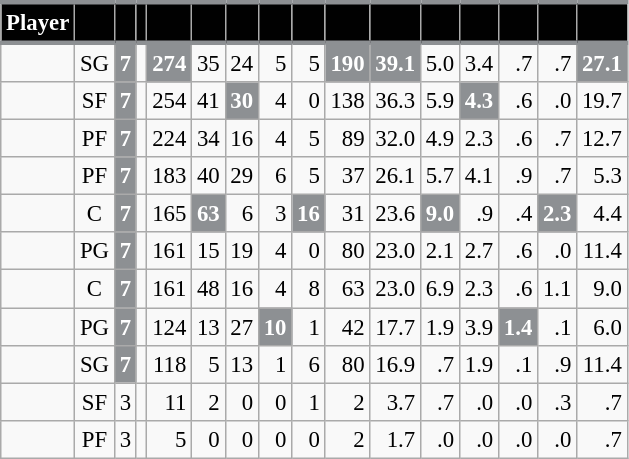<table class="wikitable sortable" style="font-size: 95%; text-align:right;">
<tr>
<th style="background:#010101; color:#FFFFFF; border-top:#8D9093 3px solid; border-bottom:#8D9093 3px solid;">Player</th>
<th style="background:#010101; color:#FFFFFF; border-top:#8D9093 3px solid; border-bottom:#8D9093 3px solid;"></th>
<th style="background:#010101; color:#FFFFFF; border-top:#8D9093 3px solid; border-bottom:#8D9093 3px solid;"></th>
<th style="background:#010101; color:#FFFFFF; border-top:#8D9093 3px solid; border-bottom:#8D9093 3px solid;"></th>
<th style="background:#010101; color:#FFFFFF; border-top:#8D9093 3px solid; border-bottom:#8D9093 3px solid;"></th>
<th style="background:#010101; color:#FFFFFF; border-top:#8D9093 3px solid; border-bottom:#8D9093 3px solid;"></th>
<th style="background:#010101; color:#FFFFFF; border-top:#8D9093 3px solid; border-bottom:#8D9093 3px solid;"></th>
<th style="background:#010101; color:#FFFFFF; border-top:#8D9093 3px solid; border-bottom:#8D9093 3px solid;"></th>
<th style="background:#010101; color:#FFFFFF; border-top:#8D9093 3px solid; border-bottom:#8D9093 3px solid;"></th>
<th style="background:#010101; color:#FFFFFF; border-top:#8D9093 3px solid; border-bottom:#8D9093 3px solid;"></th>
<th style="background:#010101; color:#FFFFFF; border-top:#8D9093 3px solid; border-bottom:#8D9093 3px solid;"></th>
<th style="background:#010101; color:#FFFFFF; border-top:#8D9093 3px solid; border-bottom:#8D9093 3px solid;"></th>
<th style="background:#010101; color:#FFFFFF; border-top:#8D9093 3px solid; border-bottom:#8D9093 3px solid;"></th>
<th style="background:#010101; color:#FFFFFF; border-top:#8D9093 3px solid; border-bottom:#8D9093 3px solid;"></th>
<th style="background:#010101; color:#FFFFFF; border-top:#8D9093 3px solid; border-bottom:#8D9093 3px solid;"></th>
<th style="background:#010101; color:#FFFFFF; border-top:#8D9093 3px solid; border-bottom:#8D9093 3px solid;"></th>
</tr>
<tr>
<td style="text-align:left;"></td>
<td style="text-align:center;">SG</td>
<td style="background:#8D9093; color:#FFFFFF;"><strong>7</strong></td>
<td></td>
<td style="background:#8D9093; color:#FFFFFF;"><strong>274</strong></td>
<td>35</td>
<td>24</td>
<td>5</td>
<td>5</td>
<td style="background:#8D9093; color:#FFFFFF;"><strong>190</strong></td>
<td style="background:#8D9093; color:#FFFFFF;"><strong>39.1</strong></td>
<td>5.0</td>
<td>3.4</td>
<td>.7</td>
<td>.7</td>
<td style="background:#8D9093; color:#FFFFFF;"><strong>27.1</strong></td>
</tr>
<tr>
<td style="text-align:left;"></td>
<td style="text-align:center;">SF</td>
<td style="background:#8D9093; color:#FFFFFF;"><strong>7</strong></td>
<td></td>
<td>254</td>
<td>41</td>
<td style="background:#8D9093; color:#FFFFFF;"><strong>30</strong></td>
<td>4</td>
<td>0</td>
<td>138</td>
<td>36.3</td>
<td>5.9</td>
<td style="background:#8D9093; color:#FFFFFF;"><strong>4.3</strong></td>
<td>.6</td>
<td>.0</td>
<td>19.7</td>
</tr>
<tr>
<td style="text-align:left;"></td>
<td style="text-align:center;">PF</td>
<td style="background:#8D9093; color:#FFFFFF;"><strong>7</strong></td>
<td></td>
<td>224</td>
<td>34</td>
<td>16</td>
<td>4</td>
<td>5</td>
<td>89</td>
<td>32.0</td>
<td>4.9</td>
<td>2.3</td>
<td>.6</td>
<td>.7</td>
<td>12.7</td>
</tr>
<tr>
<td style="text-align:left;"></td>
<td style="text-align:center;">PF</td>
<td style="background:#8D9093; color:#FFFFFF;"><strong>7</strong></td>
<td></td>
<td>183</td>
<td>40</td>
<td>29</td>
<td>6</td>
<td>5</td>
<td>37</td>
<td>26.1</td>
<td>5.7</td>
<td>4.1</td>
<td>.9</td>
<td>.7</td>
<td>5.3</td>
</tr>
<tr>
<td style="text-align:left;"></td>
<td style="text-align:center;">C</td>
<td style="background:#8D9093; color:#FFFFFF;"><strong>7</strong></td>
<td></td>
<td>165</td>
<td style="background:#8D9093; color:#FFFFFF;"><strong>63</strong></td>
<td>6</td>
<td>3</td>
<td style="background:#8D9093; color:#FFFFFF;"><strong>16</strong></td>
<td>31</td>
<td>23.6</td>
<td style="background:#8D9093; color:#FFFFFF;"><strong>9.0</strong></td>
<td>.9</td>
<td>.4</td>
<td style="background:#8D9093; color:#FFFFFF;"><strong>2.3</strong></td>
<td>4.4</td>
</tr>
<tr>
<td style="text-align:left;"></td>
<td style="text-align:center;">PG</td>
<td style="background:#8D9093; color:#FFFFFF;"><strong>7</strong></td>
<td></td>
<td>161</td>
<td>15</td>
<td>19</td>
<td>4</td>
<td>0</td>
<td>80</td>
<td>23.0</td>
<td>2.1</td>
<td>2.7</td>
<td>.6</td>
<td>.0</td>
<td>11.4</td>
</tr>
<tr>
<td style="text-align:left;"></td>
<td style="text-align:center;">C</td>
<td style="background:#8D9093; color:#FFFFFF;"><strong>7</strong></td>
<td></td>
<td>161</td>
<td>48</td>
<td>16</td>
<td>4</td>
<td>8</td>
<td>63</td>
<td>23.0</td>
<td>6.9</td>
<td>2.3</td>
<td>.6</td>
<td>1.1</td>
<td>9.0</td>
</tr>
<tr>
<td style="text-align:left;"></td>
<td style="text-align:center;">PG</td>
<td style="background:#8D9093; color:#FFFFFF;"><strong>7</strong></td>
<td></td>
<td>124</td>
<td>13</td>
<td>27</td>
<td style="background:#8D9093; color:#FFFFFF;"><strong>10</strong></td>
<td>1</td>
<td>42</td>
<td>17.7</td>
<td>1.9</td>
<td>3.9</td>
<td style="background:#8D9093; color:#FFFFFF;"><strong>1.4</strong></td>
<td>.1</td>
<td>6.0</td>
</tr>
<tr>
<td style="text-align:left;"></td>
<td style="text-align:center;">SG</td>
<td style="background:#8D9093; color:#FFFFFF;"><strong>7</strong></td>
<td></td>
<td>118</td>
<td>5</td>
<td>13</td>
<td>1</td>
<td>6</td>
<td>80</td>
<td>16.9</td>
<td>.7</td>
<td>1.9</td>
<td>.1</td>
<td>.9</td>
<td>11.4</td>
</tr>
<tr>
<td style="text-align:left;"></td>
<td style="text-align:center;">SF</td>
<td>3</td>
<td></td>
<td>11</td>
<td>2</td>
<td>0</td>
<td>0</td>
<td>1</td>
<td>2</td>
<td>3.7</td>
<td>.7</td>
<td>.0</td>
<td>.0</td>
<td>.3</td>
<td>.7</td>
</tr>
<tr>
<td style="text-align:left;"></td>
<td style="text-align:center;">PF</td>
<td>3</td>
<td></td>
<td>5</td>
<td>0</td>
<td>0</td>
<td>0</td>
<td>0</td>
<td>2</td>
<td>1.7</td>
<td>.0</td>
<td>.0</td>
<td>.0</td>
<td>.0</td>
<td>.7</td>
</tr>
</table>
